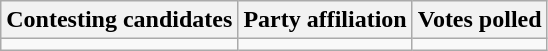<table class="wikitable sortable">
<tr>
<th>Contesting candidates</th>
<th>Party affiliation</th>
<th>Votes polled</th>
</tr>
<tr>
<td></td>
<td></td>
<td></td>
</tr>
</table>
